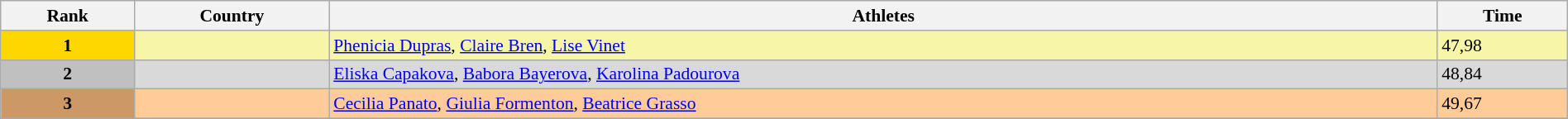<table class="wikitable" width=100% style="font-size:90%; text-align:left;">
<tr>
<th>Rank</th>
<th>Country</th>
<th>Athletes</th>
<th>Time</th>
</tr>
<tr align="center" valign="top" bgcolor="#F7F6A8">
<th style="background:#ffd700;">1</th>
<td align="left"></td>
<td align="left"><a href='#'>Phenicia Dupras</a>, <a href='#'>Claire Bren</a>, <a href='#'>Lise Vinet</a></td>
<td align="left">47,98</td>
</tr>
<tr align="center" valign="top" bgcolor="#D9D9D9">
<th style="background:#c0c0c0;">2</th>
<td align="left"></td>
<td align="left"><a href='#'>Eliska Capakova</a>, <a href='#'>Babora Bayerova</a>, <a href='#'>Karolina Padourova</a></td>
<td align="left">48,84</td>
</tr>
<tr align="center" valign="top" bgcolor="#FFCC99">
<th style="background:#cc9966;">3</th>
<td align="left"></td>
<td align="left"><a href='#'>Cecilia Panato</a>, <a href='#'>Giulia Formenton</a>, <a href='#'>Beatrice Grasso</a></td>
<td align="left">49,67</td>
</tr>
<tr align="center" valign="top" bgcolor="#FFFFFF">
</tr>
</table>
